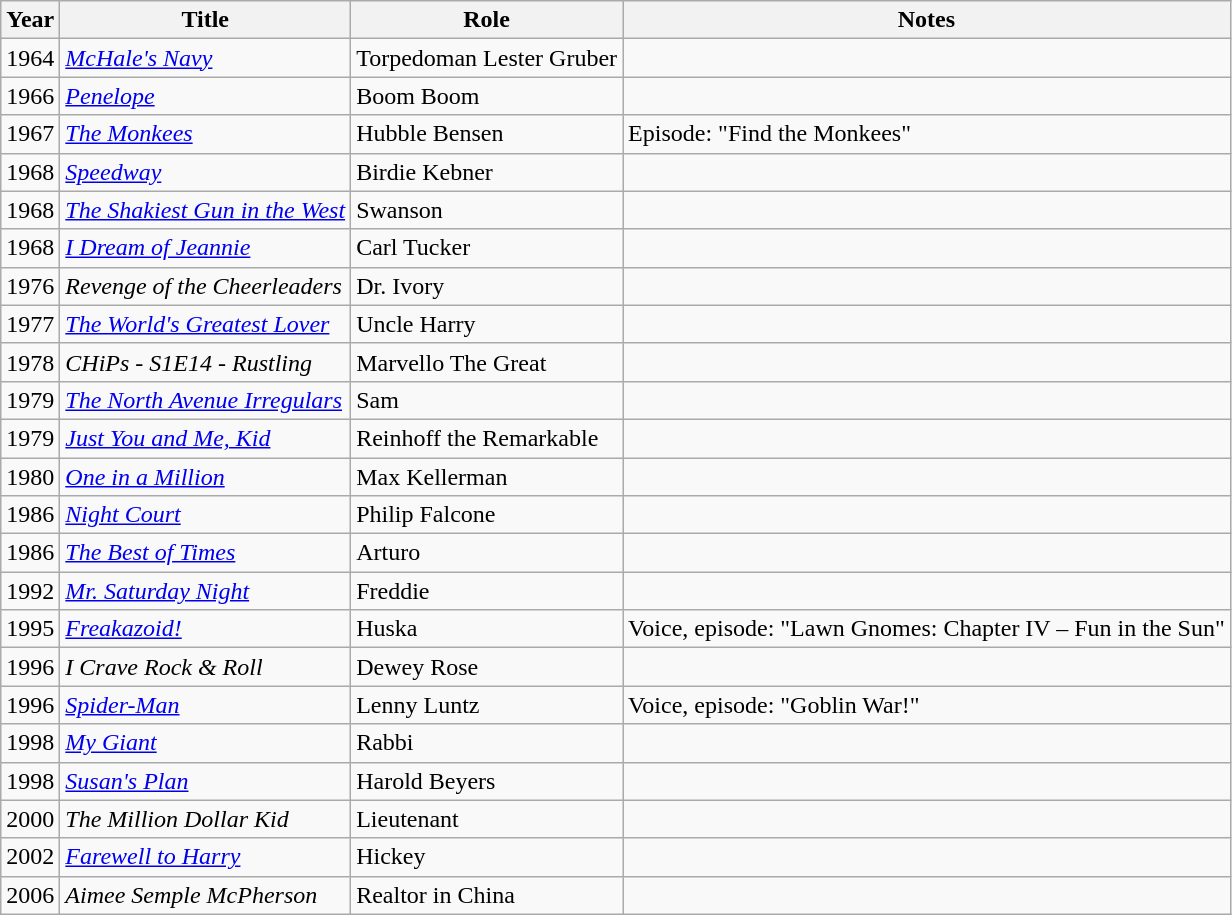<table class="wikitable">
<tr>
<th>Year</th>
<th>Title</th>
<th>Role</th>
<th>Notes</th>
</tr>
<tr>
<td>1964</td>
<td><em><a href='#'>McHale's Navy</a></em></td>
<td>Torpedoman Lester Gruber</td>
<td></td>
</tr>
<tr>
<td>1966</td>
<td><em><a href='#'>Penelope</a></em></td>
<td>Boom Boom</td>
<td></td>
</tr>
<tr>
<td>1967</td>
<td><em><a href='#'>The Monkees</a></em></td>
<td>Hubble Bensen</td>
<td>Episode: "Find the Monkees"</td>
</tr>
<tr>
<td>1968</td>
<td><em><a href='#'>Speedway</a></em></td>
<td>Birdie Kebner</td>
<td></td>
</tr>
<tr>
<td>1968</td>
<td><em><a href='#'>The Shakiest Gun in the West</a></em></td>
<td>Swanson</td>
<td></td>
</tr>
<tr>
<td>1968</td>
<td><em><a href='#'>I Dream of Jeannie </a></em></td>
<td>Carl Tucker</td>
<td></td>
</tr>
<tr>
<td>1976</td>
<td><em>Revenge of the Cheerleaders</em></td>
<td>Dr. Ivory</td>
<td></td>
</tr>
<tr>
<td>1977</td>
<td><em><a href='#'>The World's Greatest Lover</a></em></td>
<td>Uncle Harry</td>
<td></td>
</tr>
<tr>
<td>1978</td>
<td><em>CHiPs - S1E14 - Rustling</em></td>
<td>Marvello The Great</td>
<td></td>
</tr>
<tr>
<td>1979</td>
<td><em><a href='#'>The North Avenue Irregulars</a></em></td>
<td>Sam</td>
<td></td>
</tr>
<tr>
<td>1979</td>
<td><em><a href='#'>Just You and Me, Kid</a></em></td>
<td>Reinhoff the Remarkable</td>
<td></td>
</tr>
<tr>
<td>1980</td>
<td><em><a href='#'> One in a Million</a></em></td>
<td>Max Kellerman</td>
<td></td>
</tr>
<tr>
<td>1986</td>
<td><em><a href='#'>Night Court</a></em></td>
<td>Philip Falcone</td>
<td></td>
</tr>
<tr>
<td>1986</td>
<td><em><a href='#'>The Best of Times</a></em></td>
<td>Arturo</td>
<td></td>
</tr>
<tr>
<td>1992</td>
<td><em><a href='#'>Mr. Saturday Night</a></em></td>
<td>Freddie</td>
<td></td>
</tr>
<tr>
<td>1995</td>
<td><em><a href='#'>Freakazoid!</a></em></td>
<td>Huska</td>
<td>Voice, episode: "Lawn Gnomes: Chapter IV – Fun in the Sun"</td>
</tr>
<tr>
<td>1996</td>
<td><em>I Crave Rock & Roll</em></td>
<td>Dewey Rose</td>
<td></td>
</tr>
<tr>
<td>1996</td>
<td><em><a href='#'>Spider-Man</a></em></td>
<td>Lenny Luntz</td>
<td>Voice, episode: "Goblin War!"</td>
</tr>
<tr>
<td>1998</td>
<td><em><a href='#'>My Giant</a></em></td>
<td>Rabbi</td>
<td></td>
</tr>
<tr>
<td>1998</td>
<td><em><a href='#'>Susan's Plan</a></em></td>
<td>Harold Beyers</td>
<td></td>
</tr>
<tr>
<td>2000</td>
<td><em>The Million Dollar Kid</em></td>
<td>Lieutenant</td>
<td></td>
</tr>
<tr>
<td>2002</td>
<td><em><a href='#'>Farewell to Harry</a></em></td>
<td>Hickey</td>
<td></td>
</tr>
<tr>
<td>2006</td>
<td><em>Aimee Semple McPherson</em></td>
<td>Realtor in China</td>
<td></td>
</tr>
</table>
